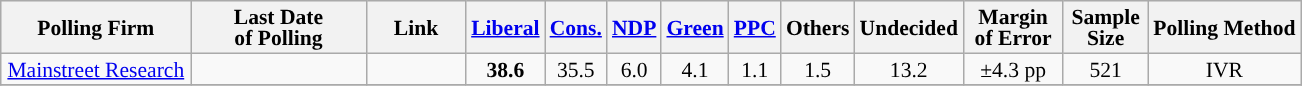<table class="wikitable sortable" style="text-align:center;font-size:90%;line-height:14px;">
<tr style="background:#e9e9e9;">
<th style="width:120px">Polling Firm</th>
<th style="width:110px">Last Date<br>of Polling</th>
<th style="width:60px" class="unsortable">Link</th>
<th style="background-color:"><a href='#'>Liberal</a></th>
<th style="background-color:"><a href='#'>Cons.</a></th>
<th style="background-color:"><a href='#'>NDP</a></th>
<th style="background-color:"><a href='#'>Green</a></th>
<th style="background-color:"><a href='#'><span>PPC</span></a></th>
<th style="background-color:">Others</th>
<th style="background-color:">Undecided</th>
<th style="width:60px;" class=unsortable>Margin<br>of Error</th>
<th style="width:50px;" class=unsortable>Sample<br>Size</th>
<th class=unsortable>Polling Method</th>
</tr>
<tr>
<td><a href='#'>Mainstreet Research</a></td>
<td></td>
<td></td>
<td><strong>38.6</strong></td>
<td>35.5</td>
<td>6.0</td>
<td>4.1</td>
<td>1.1</td>
<td>1.5</td>
<td>13.2</td>
<td>±4.3 pp</td>
<td>521</td>
<td>IVR</td>
</tr>
<tr>
</tr>
</table>
